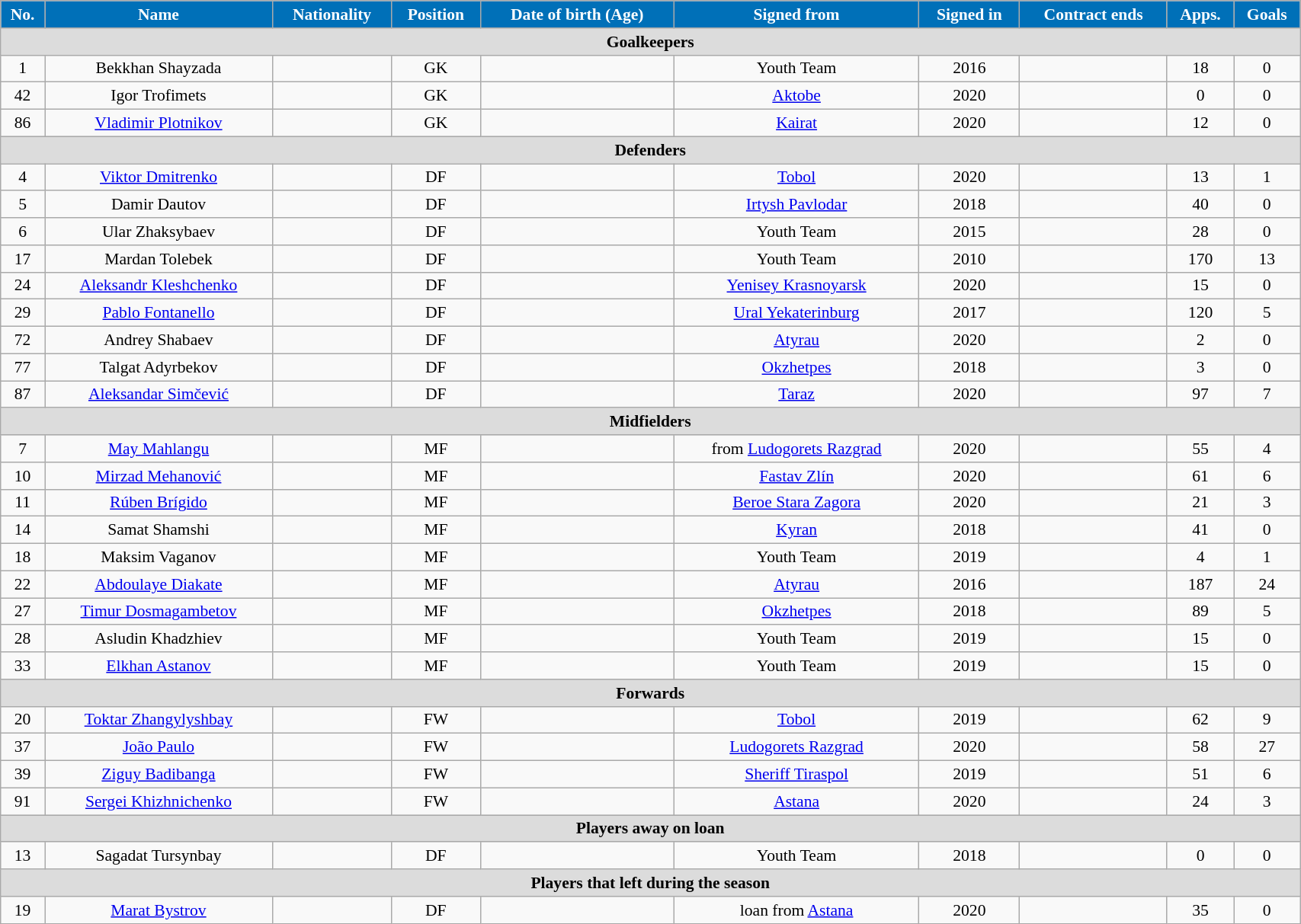<table class="wikitable"  style="text-align:center; font-size:90%; width:90%;">
<tr>
<th style="background:#0070B8; color:#FFFFFF; text-align:center;">No.</th>
<th style="background:#0070B8; color:#FFFFFF; text-align:center;">Name</th>
<th style="background:#0070B8; color:#FFFFFF; text-align:center;">Nationality</th>
<th style="background:#0070B8; color:#FFFFFF; text-align:center;">Position</th>
<th style="background:#0070B8; color:#FFFFFF; text-align:center;">Date of birth (Age)</th>
<th style="background:#0070B8; color:#FFFFFF; text-align:center;">Signed from</th>
<th style="background:#0070B8; color:#FFFFFF; text-align:center;">Signed in</th>
<th style="background:#0070B8; color:#FFFFFF; text-align:center;">Contract ends</th>
<th style="background:#0070B8; color:#FFFFFF; text-align:center;">Apps.</th>
<th style="background:#0070B8; color:#FFFFFF; text-align:center;">Goals</th>
</tr>
<tr>
<th colspan="11"  style="background:#dcdcdc; text-align:center;">Goalkeepers</th>
</tr>
<tr>
<td>1</td>
<td>Bekkhan Shayzada</td>
<td></td>
<td>GK</td>
<td></td>
<td>Youth Team</td>
<td>2016</td>
<td></td>
<td>18</td>
<td>0</td>
</tr>
<tr>
<td>42</td>
<td>Igor Trofimets</td>
<td></td>
<td>GK</td>
<td></td>
<td><a href='#'>Aktobe</a></td>
<td>2020</td>
<td></td>
<td>0</td>
<td>0</td>
</tr>
<tr>
<td>86</td>
<td><a href='#'>Vladimir Plotnikov</a></td>
<td></td>
<td>GK</td>
<td></td>
<td><a href='#'>Kairat</a></td>
<td>2020</td>
<td></td>
<td>12</td>
<td>0</td>
</tr>
<tr>
<th colspan="11"  style="background:#dcdcdc; text-align:center;">Defenders</th>
</tr>
<tr>
<td>4</td>
<td><a href='#'>Viktor Dmitrenko</a></td>
<td></td>
<td>DF</td>
<td></td>
<td><a href='#'>Tobol</a></td>
<td>2020</td>
<td></td>
<td>13</td>
<td>1</td>
</tr>
<tr>
<td>5</td>
<td>Damir Dautov</td>
<td></td>
<td>DF</td>
<td></td>
<td><a href='#'>Irtysh Pavlodar</a></td>
<td>2018</td>
<td></td>
<td>40</td>
<td>0</td>
</tr>
<tr>
<td>6</td>
<td>Ular Zhaksybaev</td>
<td></td>
<td>DF</td>
<td></td>
<td>Youth Team</td>
<td>2015</td>
<td></td>
<td>28</td>
<td>0</td>
</tr>
<tr>
<td>17</td>
<td>Mardan Tolebek</td>
<td></td>
<td>DF</td>
<td></td>
<td>Youth Team</td>
<td>2010</td>
<td></td>
<td>170</td>
<td>13</td>
</tr>
<tr>
<td>24</td>
<td><a href='#'>Aleksandr Kleshchenko</a></td>
<td></td>
<td>DF</td>
<td></td>
<td><a href='#'>Yenisey Krasnoyarsk</a></td>
<td>2020</td>
<td></td>
<td>15</td>
<td>0</td>
</tr>
<tr>
<td>29</td>
<td><a href='#'>Pablo Fontanello</a></td>
<td></td>
<td>DF</td>
<td></td>
<td><a href='#'>Ural Yekaterinburg</a></td>
<td>2017</td>
<td></td>
<td>120</td>
<td>5</td>
</tr>
<tr>
<td>72</td>
<td>Andrey Shabaev</td>
<td></td>
<td>DF</td>
<td></td>
<td><a href='#'>Atyrau</a></td>
<td>2020</td>
<td></td>
<td>2</td>
<td>0</td>
</tr>
<tr>
<td>77</td>
<td>Talgat Adyrbekov</td>
<td></td>
<td>DF</td>
<td></td>
<td><a href='#'>Okzhetpes</a></td>
<td>2018</td>
<td></td>
<td>3</td>
<td>0</td>
</tr>
<tr>
<td>87</td>
<td><a href='#'>Aleksandar Simčević</a></td>
<td></td>
<td>DF</td>
<td></td>
<td><a href='#'>Taraz</a></td>
<td>2020</td>
<td></td>
<td>97</td>
<td>7</td>
</tr>
<tr>
<th colspan="11"  style="background:#dcdcdc; text-align:center;">Midfielders</th>
</tr>
<tr>
<td>7</td>
<td><a href='#'>May Mahlangu</a></td>
<td></td>
<td>MF</td>
<td></td>
<td>from <a href='#'>Ludogorets Razgrad</a></td>
<td>2020</td>
<td></td>
<td>55</td>
<td>4</td>
</tr>
<tr>
<td>10</td>
<td><a href='#'>Mirzad Mehanović</a></td>
<td></td>
<td>MF</td>
<td></td>
<td><a href='#'>Fastav Zlín</a></td>
<td>2020</td>
<td></td>
<td>61</td>
<td>6</td>
</tr>
<tr>
<td>11</td>
<td><a href='#'>Rúben Brígido</a></td>
<td></td>
<td>MF</td>
<td></td>
<td><a href='#'>Beroe Stara Zagora</a></td>
<td>2020</td>
<td></td>
<td>21</td>
<td>3</td>
</tr>
<tr>
<td>14</td>
<td>Samat Shamshi</td>
<td></td>
<td>MF</td>
<td></td>
<td><a href='#'>Kyran</a></td>
<td>2018</td>
<td></td>
<td>41</td>
<td>0</td>
</tr>
<tr>
<td>18</td>
<td>Maksim Vaganov</td>
<td></td>
<td>MF</td>
<td></td>
<td>Youth Team</td>
<td>2019</td>
<td></td>
<td>4</td>
<td>1</td>
</tr>
<tr>
<td>22</td>
<td><a href='#'>Abdoulaye Diakate</a></td>
<td></td>
<td>MF</td>
<td></td>
<td><a href='#'>Atyrau</a></td>
<td>2016</td>
<td></td>
<td>187</td>
<td>24</td>
</tr>
<tr>
<td>27</td>
<td><a href='#'>Timur Dosmagambetov</a></td>
<td></td>
<td>MF</td>
<td></td>
<td><a href='#'>Okzhetpes</a></td>
<td>2018</td>
<td></td>
<td>89</td>
<td>5</td>
</tr>
<tr>
<td>28</td>
<td>Asludin Khadzhiev</td>
<td></td>
<td>MF</td>
<td></td>
<td>Youth Team</td>
<td>2019</td>
<td></td>
<td>15</td>
<td>0</td>
</tr>
<tr>
<td>33</td>
<td><a href='#'>Elkhan Astanov</a></td>
<td></td>
<td>MF</td>
<td></td>
<td>Youth Team</td>
<td>2019</td>
<td></td>
<td>15</td>
<td>0</td>
</tr>
<tr>
<th colspan="11"  style="background:#dcdcdc; text-align:center;">Forwards</th>
</tr>
<tr>
<td>20</td>
<td><a href='#'>Toktar Zhangylyshbay</a></td>
<td></td>
<td>FW</td>
<td></td>
<td><a href='#'>Tobol</a></td>
<td>2019</td>
<td></td>
<td>62</td>
<td>9</td>
</tr>
<tr>
<td>37</td>
<td><a href='#'>João Paulo</a></td>
<td></td>
<td>FW</td>
<td></td>
<td><a href='#'>Ludogorets Razgrad</a></td>
<td>2020</td>
<td></td>
<td>58</td>
<td>27</td>
</tr>
<tr>
<td>39</td>
<td><a href='#'>Ziguy Badibanga</a></td>
<td></td>
<td>FW</td>
<td></td>
<td><a href='#'>Sheriff Tiraspol</a></td>
<td>2019</td>
<td></td>
<td>51</td>
<td>6</td>
</tr>
<tr>
<td>91</td>
<td><a href='#'>Sergei Khizhnichenko</a></td>
<td></td>
<td>FW</td>
<td></td>
<td><a href='#'>Astana</a></td>
<td>2020</td>
<td></td>
<td>24</td>
<td>3</td>
</tr>
<tr>
<th colspan="11"  style="background:#dcdcdc; text-align:center;">Players away on loan</th>
</tr>
<tr>
<td>13</td>
<td>Sagadat Tursynbay</td>
<td></td>
<td>DF</td>
<td></td>
<td>Youth Team</td>
<td>2018</td>
<td></td>
<td>0</td>
<td>0</td>
</tr>
<tr>
<th colspan="11"  style="background:#dcdcdc; text-align:center;">Players that left during the season</th>
</tr>
<tr>
<td>19</td>
<td><a href='#'>Marat Bystrov</a></td>
<td></td>
<td>DF</td>
<td></td>
<td>loan from <a href='#'>Astana</a></td>
<td>2020</td>
<td></td>
<td>35</td>
<td>0</td>
</tr>
</table>
